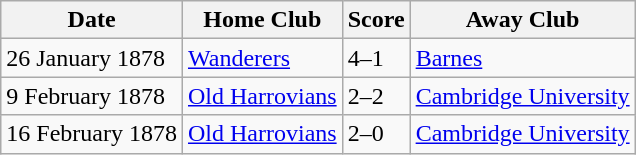<table class="wikitable">
<tr>
<th>Date</th>
<th>Home Club</th>
<th>Score</th>
<th>Away Club</th>
</tr>
<tr>
<td>26 January 1878</td>
<td><a href='#'>Wanderers</a></td>
<td>4–1</td>
<td><a href='#'>Barnes</a></td>
</tr>
<tr>
<td>9 February 1878</td>
<td><a href='#'>Old Harrovians</a></td>
<td>2–2</td>
<td><a href='#'>Cambridge University</a></td>
</tr>
<tr>
<td>16 February 1878</td>
<td><a href='#'>Old Harrovians</a></td>
<td>2–0</td>
<td><a href='#'>Cambridge University</a></td>
</tr>
</table>
